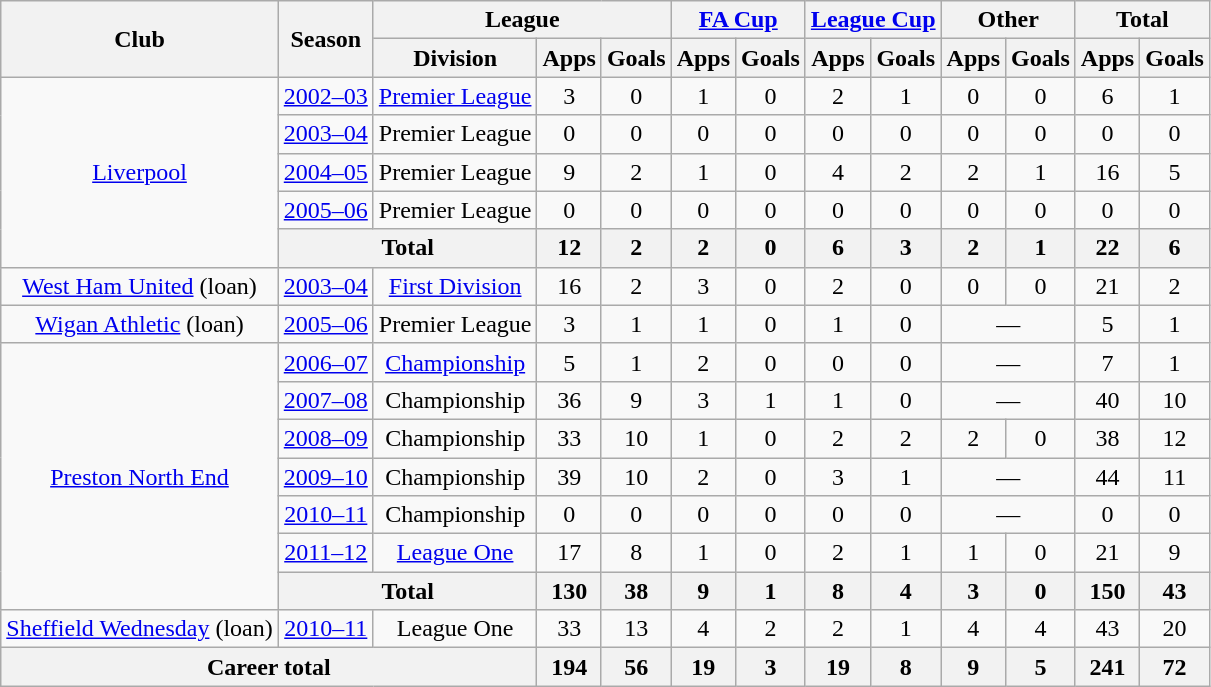<table class="wikitable" style="text-align:center">
<tr>
<th rowspan="2">Club</th>
<th rowspan="2">Season</th>
<th colspan="3">League</th>
<th colspan="2"><a href='#'>FA Cup</a></th>
<th colspan="2"><a href='#'>League Cup</a></th>
<th colspan="2">Other</th>
<th colspan="2">Total</th>
</tr>
<tr>
<th>Division</th>
<th>Apps</th>
<th>Goals</th>
<th>Apps</th>
<th>Goals</th>
<th>Apps</th>
<th>Goals</th>
<th>Apps</th>
<th>Goals</th>
<th>Apps</th>
<th>Goals</th>
</tr>
<tr>
<td rowspan="5"><a href='#'>Liverpool</a></td>
<td><a href='#'>2002–03</a></td>
<td><a href='#'>Premier League</a></td>
<td>3</td>
<td>0</td>
<td>1</td>
<td>0</td>
<td>2</td>
<td>1</td>
<td>0</td>
<td>0</td>
<td>6</td>
<td>1</td>
</tr>
<tr>
<td><a href='#'>2003–04</a></td>
<td>Premier League</td>
<td>0</td>
<td>0</td>
<td>0</td>
<td>0</td>
<td>0</td>
<td>0</td>
<td>0</td>
<td>0</td>
<td>0</td>
<td>0</td>
</tr>
<tr>
<td><a href='#'>2004–05</a></td>
<td>Premier League</td>
<td>9</td>
<td>2</td>
<td>1</td>
<td>0</td>
<td>4</td>
<td>2</td>
<td>2</td>
<td>1</td>
<td>16</td>
<td>5</td>
</tr>
<tr>
<td><a href='#'>2005–06</a></td>
<td>Premier League</td>
<td>0</td>
<td>0</td>
<td>0</td>
<td>0</td>
<td>0</td>
<td>0</td>
<td>0</td>
<td>0</td>
<td>0</td>
<td>0</td>
</tr>
<tr>
<th colspan="2">Total</th>
<th>12</th>
<th>2</th>
<th>2</th>
<th>0</th>
<th>6</th>
<th>3</th>
<th>2</th>
<th>1</th>
<th>22</th>
<th>6</th>
</tr>
<tr>
<td rowspan="1"><a href='#'>West Ham United</a> (loan)</td>
<td><a href='#'>2003–04</a></td>
<td><a href='#'>First Division</a></td>
<td>16</td>
<td>2</td>
<td>3</td>
<td>0</td>
<td>2</td>
<td>0</td>
<td>0</td>
<td>0</td>
<td>21</td>
<td>2</td>
</tr>
<tr>
<td rowspan="1"><a href='#'>Wigan Athletic</a> (loan)</td>
<td><a href='#'>2005–06</a></td>
<td>Premier League</td>
<td>3</td>
<td>1</td>
<td>1</td>
<td>0</td>
<td>1</td>
<td>0</td>
<td colspan="2">—</td>
<td>5</td>
<td>1</td>
</tr>
<tr>
<td rowspan="7"><a href='#'>Preston North End</a></td>
<td><a href='#'>2006–07</a></td>
<td><a href='#'>Championship</a></td>
<td>5</td>
<td>1</td>
<td>2</td>
<td>0</td>
<td>0</td>
<td>0</td>
<td colspan="2">—</td>
<td>7</td>
<td>1</td>
</tr>
<tr>
<td><a href='#'>2007–08</a></td>
<td>Championship</td>
<td>36</td>
<td>9</td>
<td>3</td>
<td>1</td>
<td>1</td>
<td>0</td>
<td colspan="2">—</td>
<td>40</td>
<td>10</td>
</tr>
<tr>
<td><a href='#'>2008–09</a></td>
<td>Championship</td>
<td>33</td>
<td>10</td>
<td>1</td>
<td>0</td>
<td>2</td>
<td>2</td>
<td>2</td>
<td>0</td>
<td>38</td>
<td>12</td>
</tr>
<tr>
<td><a href='#'>2009–10</a></td>
<td>Championship</td>
<td>39</td>
<td>10</td>
<td>2</td>
<td>0</td>
<td>3</td>
<td>1</td>
<td colspan="2">—</td>
<td>44</td>
<td>11</td>
</tr>
<tr>
<td><a href='#'>2010–11</a></td>
<td>Championship</td>
<td>0</td>
<td>0</td>
<td>0</td>
<td>0</td>
<td>0</td>
<td>0</td>
<td colspan="2">—</td>
<td>0</td>
<td>0</td>
</tr>
<tr>
<td><a href='#'>2011–12</a></td>
<td><a href='#'>League One</a></td>
<td>17</td>
<td>8</td>
<td>1</td>
<td>0</td>
<td>2</td>
<td>1</td>
<td>1</td>
<td>0</td>
<td>21</td>
<td>9</td>
</tr>
<tr>
<th colspan="2">Total</th>
<th>130</th>
<th>38</th>
<th>9</th>
<th>1</th>
<th>8</th>
<th>4</th>
<th>3</th>
<th>0</th>
<th>150</th>
<th>43</th>
</tr>
<tr>
<td rowspan="1"><a href='#'>Sheffield Wednesday</a> (loan)</td>
<td><a href='#'>2010–11</a></td>
<td>League One</td>
<td>33</td>
<td>13</td>
<td>4</td>
<td>2</td>
<td>2</td>
<td>1</td>
<td>4</td>
<td>4</td>
<td>43</td>
<td>20</td>
</tr>
<tr>
<th colspan="3">Career total</th>
<th>194</th>
<th>56</th>
<th>19</th>
<th>3</th>
<th>19</th>
<th>8</th>
<th>9</th>
<th>5</th>
<th>241</th>
<th>72</th>
</tr>
</table>
